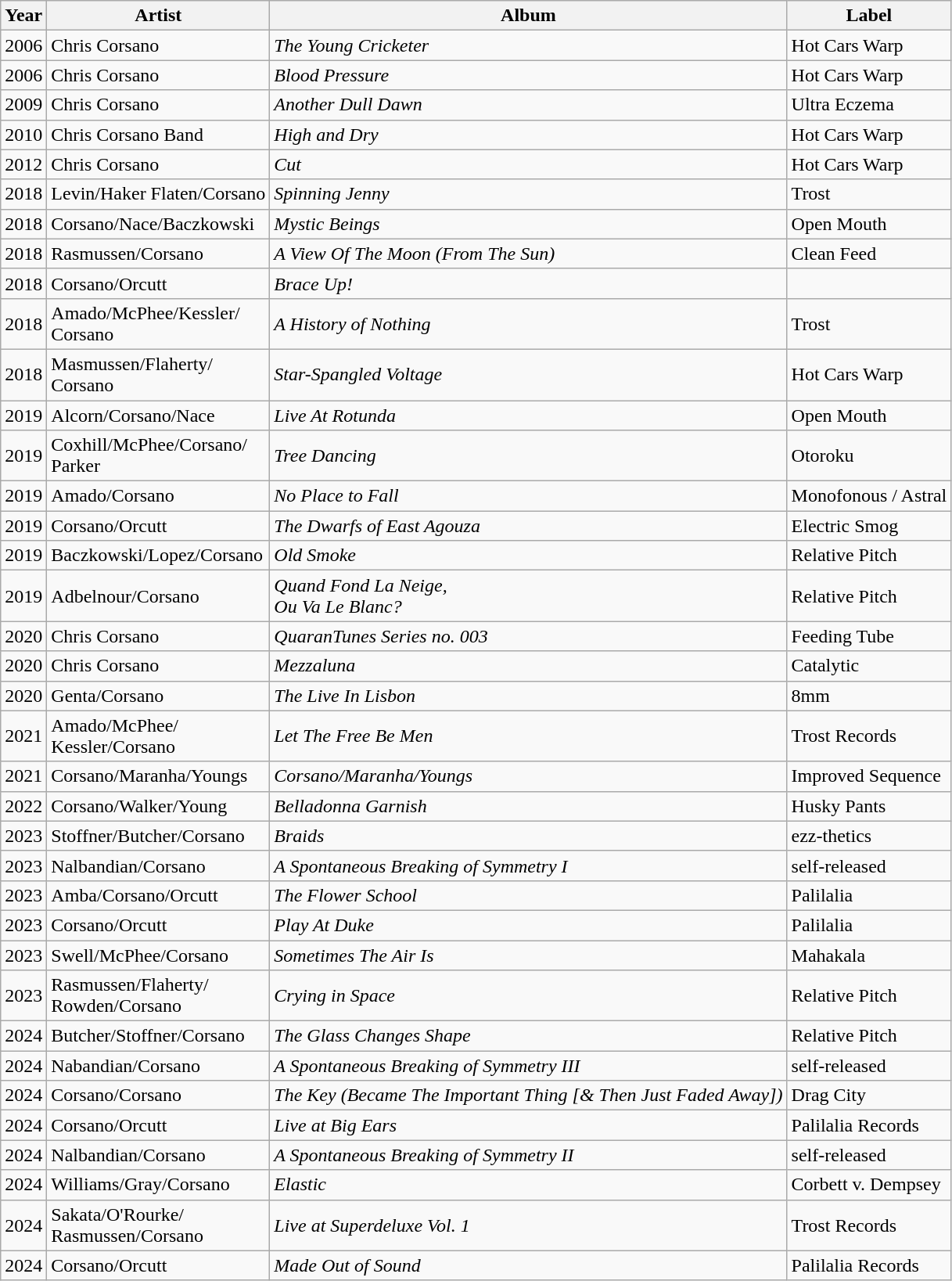<table class="wikitable sortable">
<tr>
<th>Year</th>
<th>Artist</th>
<th>Album</th>
<th>Label</th>
</tr>
<tr>
<td>2006</td>
<td>Chris Corsano</td>
<td><em>The Young Cricketer</em></td>
<td>Hot Cars Warp</td>
</tr>
<tr>
<td>2006</td>
<td>Chris Corsano</td>
<td><em>Blood Pressure</em></td>
<td>Hot Cars Warp</td>
</tr>
<tr>
<td>2009</td>
<td>Chris Corsano</td>
<td><em>Another Dull Dawn</em></td>
<td>Ultra Eczema</td>
</tr>
<tr>
<td>2010</td>
<td>Chris Corsano Band</td>
<td><em>High and Dry</em></td>
<td>Hot Cars Warp</td>
</tr>
<tr>
<td>2012</td>
<td>Chris Corsano</td>
<td><em>Cut</em></td>
<td>Hot Cars Warp</td>
</tr>
<tr>
<td>2018</td>
<td>Levin/Haker Flaten/Corsano</td>
<td><em>Spinning Jenny</em></td>
<td>Trost</td>
</tr>
<tr>
<td>2018</td>
<td>Corsano/Nace/Baczkowski</td>
<td><em>Mystic Beings</em></td>
<td>Open Mouth</td>
</tr>
<tr>
<td>2018</td>
<td>Rasmussen/Corsano</td>
<td><em>A View Of The Moon (From The Sun)</em></td>
<td>Clean Feed</td>
</tr>
<tr>
<td>2018</td>
<td>Corsano/Orcutt</td>
<td><em>Brace Up!</em></td>
<td></td>
</tr>
<tr>
<td>2018</td>
<td>Amado/McPhee/Kessler/<br>Corsano</td>
<td><em>A History of Nothing</em></td>
<td>Trost</td>
</tr>
<tr>
<td>2018</td>
<td>Masmussen/Flaherty/<br>Corsano</td>
<td><em>Star-Spangled Voltage</em></td>
<td>Hot Cars Warp</td>
</tr>
<tr>
<td>2019</td>
<td>Alcorn/Corsano/Nace</td>
<td><em>Live At Rotunda</em></td>
<td>Open Mouth</td>
</tr>
<tr>
<td>2019</td>
<td>Coxhill/McPhee/Corsano/<br>Parker</td>
<td><em>Tree Dancing</em></td>
<td>Otoroku</td>
</tr>
<tr>
<td>2019</td>
<td>Amado/Corsano</td>
<td><em>No Place to Fall</em></td>
<td>Monofonous / Astral</td>
</tr>
<tr>
<td>2019</td>
<td>Corsano/Orcutt</td>
<td><em>The Dwarfs of East Agouza</em></td>
<td>Electric Smog</td>
</tr>
<tr>
<td>2019</td>
<td>Baczkowski/Lopez/Corsano</td>
<td><em>Old Smoke</em></td>
<td>Relative Pitch</td>
</tr>
<tr>
<td>2019</td>
<td>Adbelnour/Corsano</td>
<td><em>Quand Fond La Neige,</em><br><em>Ou Va Le Blanc?</em></td>
<td>Relative Pitch</td>
</tr>
<tr>
<td>2020</td>
<td>Chris Corsano</td>
<td><em>QuaranTunes Series no. 003</em></td>
<td>Feeding Tube</td>
</tr>
<tr>
<td>2020</td>
<td>Chris Corsano</td>
<td><em>Mezzaluna</em></td>
<td>Catalytic</td>
</tr>
<tr>
<td>2020</td>
<td>Genta/Corsano</td>
<td><em>The Live In Lisbon</em></td>
<td>8mm</td>
</tr>
<tr>
<td>2021</td>
<td>Amado/McPhee/<br>Kessler/Corsano</td>
<td><em>Let The Free Be Men</em></td>
<td>Trost Records</td>
</tr>
<tr>
<td>2021</td>
<td>Corsano/Maranha/Youngs</td>
<td><em>Corsano/Maranha/Youngs</em></td>
<td>Improved Sequence</td>
</tr>
<tr>
<td>2022</td>
<td>Corsano/Walker/Young</td>
<td><em>Belladonna Garnish</em></td>
<td>Husky Pants</td>
</tr>
<tr>
<td>2023</td>
<td>Stoffner/Butcher/Corsano</td>
<td><em>Braids</em></td>
<td>ezz-thetics</td>
</tr>
<tr>
<td>2023</td>
<td>Nalbandian/Corsano</td>
<td><em>A Spontaneous Breaking of Symmetry I</em></td>
<td>self-released</td>
</tr>
<tr>
<td>2023</td>
<td>Amba/Corsano/Orcutt</td>
<td><em>The Flower School</em></td>
<td>Palilalia</td>
</tr>
<tr>
<td>2023</td>
<td>Corsano/Orcutt</td>
<td><em>Play At Duke</em></td>
<td>Palilalia</td>
</tr>
<tr>
<td>2023</td>
<td>Swell/McPhee/Corsano</td>
<td><em>Sometimes The Air Is</em></td>
<td>Mahakala</td>
</tr>
<tr>
<td>2023</td>
<td>Rasmussen/Flaherty/<br>Rowden/Corsano</td>
<td><em>Crying in Space</em></td>
<td>Relative Pitch</td>
</tr>
<tr>
<td>2024</td>
<td>Butcher/Stoffner/Corsano</td>
<td><em>The Glass Changes Shape</em></td>
<td>Relative Pitch</td>
</tr>
<tr>
<td>2024</td>
<td>Nabandian/Corsano</td>
<td><em>A Spontaneous Breaking of Symmetry III</em></td>
<td>self-released</td>
</tr>
<tr>
<td>2024</td>
<td>Corsano/Corsano</td>
<td><em>The Key (Became The Important Thing [& Then Just Faded Away])</em></td>
<td>Drag City</td>
</tr>
<tr>
<td>2024</td>
<td>Corsano/Orcutt</td>
<td><em>Live at Big Ears</em></td>
<td>Palilalia Records</td>
</tr>
<tr>
<td>2024</td>
<td>Nalbandian/Corsano</td>
<td><em>A Spontaneous Breaking of Symmetry II</em></td>
<td>self-released</td>
</tr>
<tr>
<td>2024</td>
<td>Williams/Gray/Corsano</td>
<td><em>Elastic</em></td>
<td>Corbett v. Dempsey</td>
</tr>
<tr>
<td>2024</td>
<td>Sakata/O'Rourke/<br>Rasmussen/Corsano</td>
<td><em>Live at Superdeluxe Vol. 1</em></td>
<td>Trost Records</td>
</tr>
<tr>
<td>2024</td>
<td>Corsano/Orcutt</td>
<td><em>Made Out of Sound</em></td>
<td>Palilalia Records</td>
</tr>
</table>
